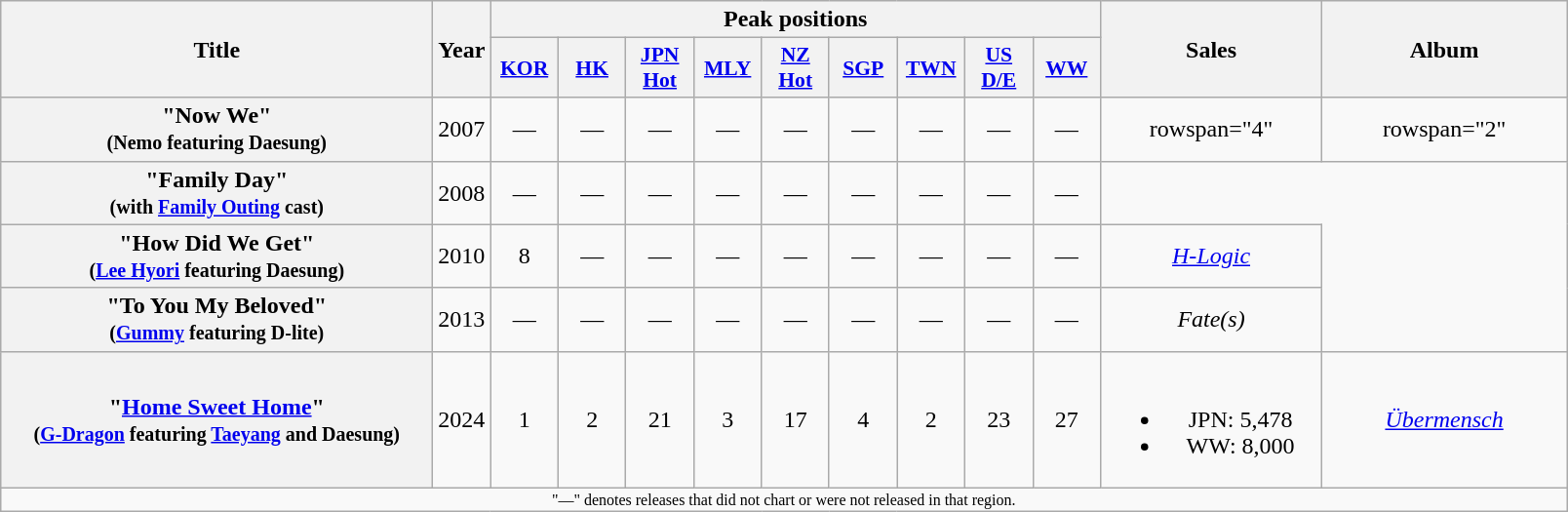<table class="wikitable plainrowheaders" style="text-align:center;">
<tr>
<th scope="col" rowspan="2" style="width:18em;">Title</th>
<th scope="col" rowspan="2" style="width:2em;">Year</th>
<th scope="col" colspan="9">Peak positions</th>
<th scope="col" rowspan="2" style="width:9em;">Sales</th>
<th scope="col" rowspan="2" style="width:10em;">Album</th>
</tr>
<tr>
<th scope="col" style="width:2.75em;font-size:90%;"><a href='#'>KOR</a><br></th>
<th scope="col" style="width:2.75em;font-size:90%;"><a href='#'>HK</a><br></th>
<th scope="col" style="width:2.75em;font-size:90%;"><a href='#'>JPN<br>Hot</a><br></th>
<th scope="col" style="width:2.75em;font-size:90%;"><a href='#'>MLY</a><br></th>
<th scope="col" style="width:2.75em;font-size:90%;"><a href='#'>NZ<br>Hot</a><br></th>
<th scope="col" style="width:2.75em;font-size:90%;"><a href='#'>SGP</a><br></th>
<th scope="col" style="width:2.75em;font-size:90%;"><a href='#'>TWN</a><br></th>
<th scope="col" style="width:2.75em;font-size:90%;"><a href='#'>US<br>D/E</a><br></th>
<th scope="col" style="width:2.75em;font-size:90%;"><a href='#'>WW</a><br></th>
</tr>
<tr>
<th scope="row">"Now We"<br><small>(Nemo featuring Daesung)</small></th>
<td>2007</td>
<td>—</td>
<td>—</td>
<td>—</td>
<td>—</td>
<td>—</td>
<td>—</td>
<td>—</td>
<td>—</td>
<td>—</td>
<td>rowspan="4" </td>
<td>rowspan="2" </td>
</tr>
<tr>
<th scope="row">"Family Day"<br><small>(with <a href='#'>Family Outing</a> cast)</small></th>
<td>2008</td>
<td>—</td>
<td>—</td>
<td>—</td>
<td>—</td>
<td>—</td>
<td>—</td>
<td>—</td>
<td>—</td>
<td>—</td>
</tr>
<tr>
<th scope="row">"How Did We Get"<br><small>(<a href='#'>Lee Hyori</a> featuring Daesung)</small></th>
<td>2010</td>
<td>8</td>
<td>—</td>
<td>—</td>
<td>—</td>
<td>—</td>
<td>—</td>
<td>—</td>
<td>—</td>
<td>—</td>
<td><em><a href='#'>H-Logic</a></em></td>
</tr>
<tr>
<th scope="row">"To You My Beloved"<br><small>(<a href='#'>Gummy</a> featuring D-lite)</small></th>
<td>2013</td>
<td>—</td>
<td>—</td>
<td>—</td>
<td>—</td>
<td>—</td>
<td>—</td>
<td>—</td>
<td>—</td>
<td>—</td>
<td><em>Fate(s)</em></td>
</tr>
<tr>
<th scope="row">"<a href='#'>Home Sweet Home</a>"<br><small>(<a href='#'>G-Dragon</a> featuring <a href='#'>Taeyang</a> and Daesung)</small></th>
<td>2024</td>
<td>1</td>
<td>2</td>
<td>21</td>
<td>3</td>
<td>17</td>
<td>4</td>
<td>2</td>
<td>23</td>
<td>27</td>
<td><br><ul><li>JPN: 5,478</li><li>WW: 8,000</li></ul></td>
<td><em><a href='#'>Übermensch</a></em></td>
</tr>
<tr>
<td colspan="15" style="font-size:8pt">"—" denotes releases that did not chart or were not released in that region.</td>
</tr>
</table>
